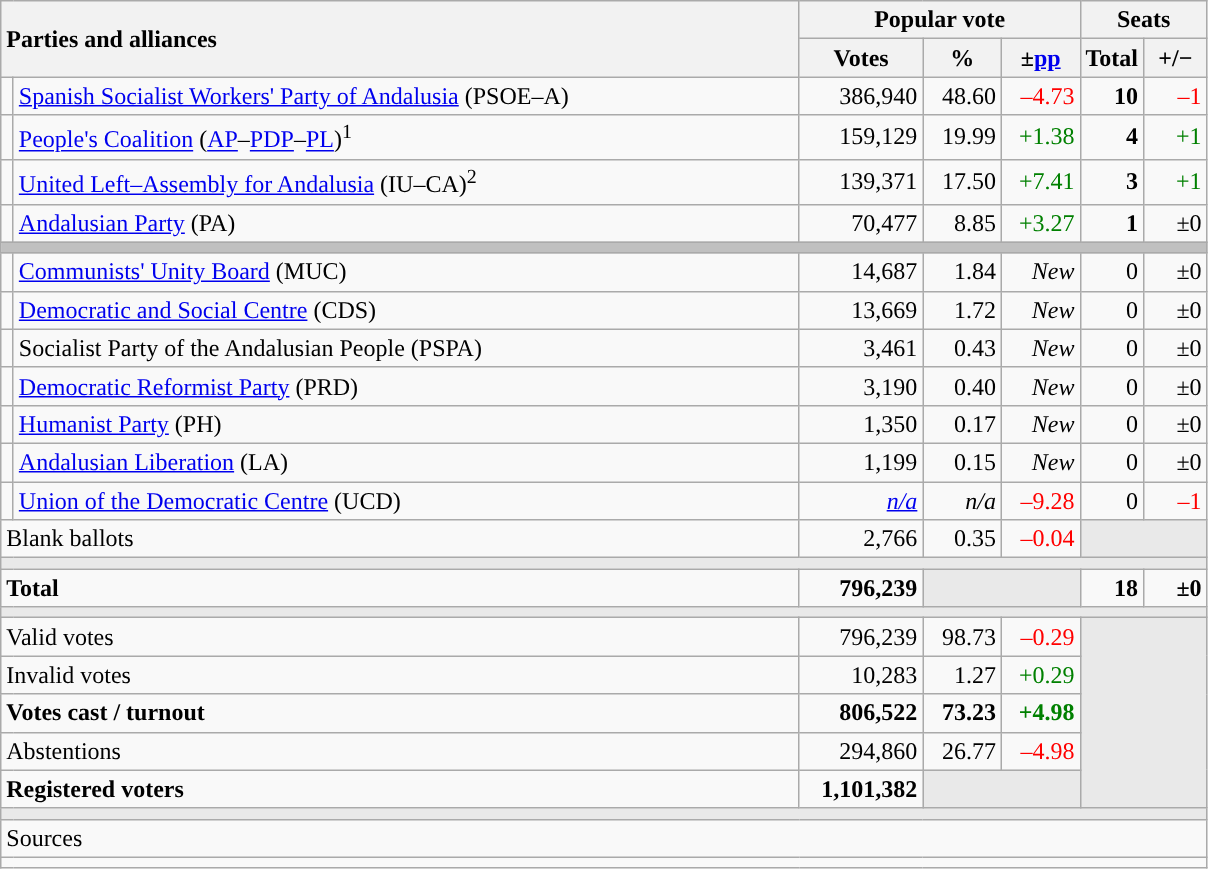<table class="wikitable" style="text-align:right;">
<tr>
<th style="text-align:left;" rowspan="2" colspan="2" width="525">Parties and alliances</th>
<th colspan="3">Popular vote</th>
<th colspan="2">Seats</th>
</tr>
<tr>
<th width="75">Votes</th>
<th width="45">%</th>
<th width="45">±<a href='#'>pp</a></th>
<th width="35">Total</th>
<th width="35">+/−</th>
</tr>
<tr>
<td width="1" style="color:inherit;background:"></td>
<td align="left"><a href='#'>Spanish Socialist Workers' Party of Andalusia</a> (PSOE–A)</td>
<td>386,940</td>
<td>48.60</td>
<td style="color:red;">–4.73</td>
<td><strong>10</strong></td>
<td style="color:red;">–1</td>
</tr>
<tr>
<td style="color:inherit;background:"></td>
<td align="left"><a href='#'>People's Coalition</a> (<a href='#'>AP</a>–<a href='#'>PDP</a>–<a href='#'>PL</a>)<sup>1</sup></td>
<td>159,129</td>
<td>19.99</td>
<td style="color:green;">+1.38</td>
<td><strong>4</strong></td>
<td style="color:green;">+1</td>
</tr>
<tr>
<td style="color:inherit;background:"></td>
<td align="left"><a href='#'>United Left–Assembly for Andalusia</a> (IU–CA)<sup>2</sup></td>
<td>139,371</td>
<td>17.50</td>
<td style="color:green;">+7.41</td>
<td><strong>3</strong></td>
<td style="color:green;">+1</td>
</tr>
<tr>
<td style="color:inherit;background:"></td>
<td align="left"><a href='#'>Andalusian Party</a> (PA)</td>
<td>70,477</td>
<td>8.85</td>
<td style="color:green;">+3.27</td>
<td><strong>1</strong></td>
<td>±0</td>
</tr>
<tr>
<td colspan="7" bgcolor="#C0C0C0"></td>
</tr>
<tr>
<td style="color:inherit;background:"></td>
<td align="left"><a href='#'>Communists' Unity Board</a> (MUC)</td>
<td>14,687</td>
<td>1.84</td>
<td><em>New</em></td>
<td>0</td>
<td>±0</td>
</tr>
<tr>
<td style="color:inherit;background:"></td>
<td align="left"><a href='#'>Democratic and Social Centre</a> (CDS)</td>
<td>13,669</td>
<td>1.72</td>
<td><em>New</em></td>
<td>0</td>
<td>±0</td>
</tr>
<tr>
<td style="color:inherit;background:"></td>
<td align="left">Socialist Party of the Andalusian People (PSPA)</td>
<td>3,461</td>
<td>0.43</td>
<td><em>New</em></td>
<td>0</td>
<td>±0</td>
</tr>
<tr>
<td style="color:inherit;background:"></td>
<td align="left"><a href='#'>Democratic Reformist Party</a> (PRD)</td>
<td>3,190</td>
<td>0.40</td>
<td><em>New</em></td>
<td>0</td>
<td>±0</td>
</tr>
<tr>
<td style="color:inherit;background:"></td>
<td align="left"><a href='#'>Humanist Party</a> (PH)</td>
<td>1,350</td>
<td>0.17</td>
<td><em>New</em></td>
<td>0</td>
<td>±0</td>
</tr>
<tr>
<td style="color:inherit;background:"></td>
<td align="left"><a href='#'>Andalusian Liberation</a> (LA)</td>
<td>1,199</td>
<td>0.15</td>
<td><em>New</em></td>
<td>0</td>
<td>±0</td>
</tr>
<tr>
<td style="color:inherit;background:"></td>
<td align="left"><a href='#'>Union of the Democratic Centre</a> (UCD)</td>
<td><em><a href='#'>n/a</a></em></td>
<td><em>n/a</em></td>
<td style="color:red;">–9.28</td>
<td>0</td>
<td style="color:red;">–1</td>
</tr>
<tr>
<td align="left" colspan="2">Blank ballots</td>
<td>2,766</td>
<td>0.35</td>
<td style="color:red;">–0.04</td>
<td bgcolor="#E9E9E9" colspan="2"></td>
</tr>
<tr>
<td colspan="7" bgcolor="#E9E9E9"></td>
</tr>
<tr style="font-weight:bold;">
<td align="left" colspan="2">Total</td>
<td>796,239</td>
<td bgcolor="#E9E9E9" colspan="2"></td>
<td>18</td>
<td>±0</td>
</tr>
<tr>
<td colspan="7" bgcolor="#E9E9E9"></td>
</tr>
<tr>
<td align="left" colspan="2">Valid votes</td>
<td>796,239</td>
<td>98.73</td>
<td style="color:red;">–0.29</td>
<td bgcolor="#E9E9E9" colspan="2" rowspan="5"></td>
</tr>
<tr>
<td align="left" colspan="2">Invalid votes</td>
<td>10,283</td>
<td>1.27</td>
<td style="color:green;">+0.29</td>
</tr>
<tr style="font-weight:bold;">
<td align="left" colspan="2">Votes cast / turnout</td>
<td>806,522</td>
<td>73.23</td>
<td style="color:green;">+4.98</td>
</tr>
<tr>
<td align="left" colspan="2">Abstentions</td>
<td>294,860</td>
<td>26.77</td>
<td style="color:red;">–4.98</td>
</tr>
<tr style="font-weight:bold;">
<td align="left" colspan="2">Registered voters</td>
<td>1,101,382</td>
<td bgcolor="#E9E9E9" colspan="2"></td>
</tr>
<tr>
<td colspan="7" bgcolor="#E9E9E9"></td>
</tr>
<tr>
<td align="left" colspan="7">Sources</td>
</tr>
<tr>
<td colspan="7" style="text-align:left; max-width:790px;"></td>
</tr>
</table>
